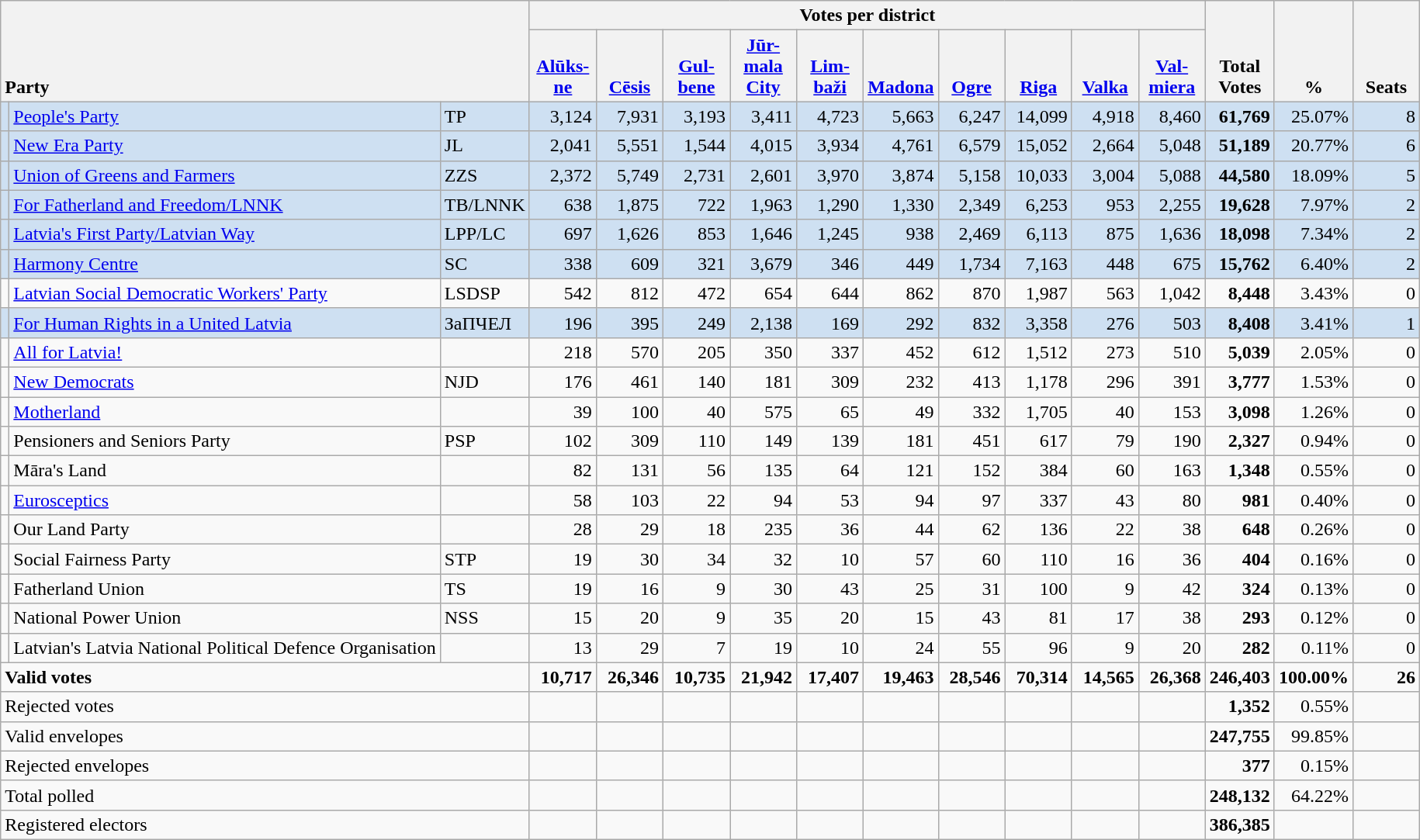<table class="wikitable" border="1" style="text-align:right;">
<tr>
<th style="text-align:left;" valign=bottom rowspan=2 colspan=3>Party</th>
<th colspan=10>Votes per district</th>
<th align=center valign=bottom rowspan=2 width="50">Total Votes</th>
<th align=center valign=bottom rowspan=2 width="50">%</th>
<th align=center valign=bottom rowspan=2 width="50">Seats</th>
</tr>
<tr>
<th align=center valign=bottom width="50"><a href='#'>Alūks- ne</a></th>
<th align=center valign=bottom width="50"><a href='#'>Cēsis</a></th>
<th align=center valign=bottom width="50"><a href='#'>Gul- bene</a></th>
<th align=center valign=bottom width="50"><a href='#'>Jūr- mala City</a></th>
<th align=center valign=bottom width="50"><a href='#'>Lim- baži</a></th>
<th align=center valign=bottom width="50"><a href='#'>Madona</a></th>
<th align=center valign=bottom width="50"><a href='#'>Ogre</a></th>
<th align=center valign=bottom width="50"><a href='#'>Riga</a></th>
<th align=center valign=bottom width="50"><a href='#'>Valka</a></th>
<th align=center valign=bottom width="50"><a href='#'>Val- miera</a></th>
</tr>
<tr style="background:#CEE0F2;">
<td></td>
<td align=left><a href='#'>People's Party</a></td>
<td align=left>TP</td>
<td>3,124</td>
<td>7,931</td>
<td>3,193</td>
<td>3,411</td>
<td>4,723</td>
<td>5,663</td>
<td>6,247</td>
<td>14,099</td>
<td>4,918</td>
<td>8,460</td>
<td><strong>61,769</strong></td>
<td>25.07%</td>
<td>8</td>
</tr>
<tr style="background:#CEE0F2;">
<td></td>
<td align=left><a href='#'>New Era Party</a></td>
<td align=left>JL</td>
<td>2,041</td>
<td>5,551</td>
<td>1,544</td>
<td>4,015</td>
<td>3,934</td>
<td>4,761</td>
<td>6,579</td>
<td>15,052</td>
<td>2,664</td>
<td>5,048</td>
<td><strong>51,189</strong></td>
<td>20.77%</td>
<td>6</td>
</tr>
<tr style="background:#CEE0F2;">
<td></td>
<td align=left><a href='#'>Union of Greens and Farmers</a></td>
<td align=left>ZZS</td>
<td>2,372</td>
<td>5,749</td>
<td>2,731</td>
<td>2,601</td>
<td>3,970</td>
<td>3,874</td>
<td>5,158</td>
<td>10,033</td>
<td>3,004</td>
<td>5,088</td>
<td><strong>44,580</strong></td>
<td>18.09%</td>
<td>5</td>
</tr>
<tr style="background:#CEE0F2;">
<td></td>
<td align=left><a href='#'>For Fatherland and Freedom/LNNK</a></td>
<td align=left>TB/LNNK</td>
<td>638</td>
<td>1,875</td>
<td>722</td>
<td>1,963</td>
<td>1,290</td>
<td>1,330</td>
<td>2,349</td>
<td>6,253</td>
<td>953</td>
<td>2,255</td>
<td><strong>19,628</strong></td>
<td>7.97%</td>
<td>2</td>
</tr>
<tr style="background:#CEE0F2;">
<td></td>
<td align=left><a href='#'>Latvia's First Party/Latvian Way</a></td>
<td align=left>LPP/LC</td>
<td>697</td>
<td>1,626</td>
<td>853</td>
<td>1,646</td>
<td>1,245</td>
<td>938</td>
<td>2,469</td>
<td>6,113</td>
<td>875</td>
<td>1,636</td>
<td><strong>18,098</strong></td>
<td>7.34%</td>
<td>2</td>
</tr>
<tr style="background:#CEE0F2;">
<td></td>
<td align=left><a href='#'>Harmony Centre</a></td>
<td align=left>SC</td>
<td>338</td>
<td>609</td>
<td>321</td>
<td>3,679</td>
<td>346</td>
<td>449</td>
<td>1,734</td>
<td>7,163</td>
<td>448</td>
<td>675</td>
<td><strong>15,762</strong></td>
<td>6.40%</td>
<td>2</td>
</tr>
<tr>
<td></td>
<td align=left style="white-space: nowrap;"><a href='#'>Latvian Social Democratic Workers' Party</a></td>
<td align=left>LSDSP</td>
<td>542</td>
<td>812</td>
<td>472</td>
<td>654</td>
<td>644</td>
<td>862</td>
<td>870</td>
<td>1,987</td>
<td>563</td>
<td>1,042</td>
<td><strong>8,448</strong></td>
<td>3.43%</td>
<td>0</td>
</tr>
<tr style="background:#CEE0F2;">
<td></td>
<td align=left><a href='#'>For Human Rights in a United Latvia</a></td>
<td align=left>ЗаПЧЕЛ</td>
<td>196</td>
<td>395</td>
<td>249</td>
<td>2,138</td>
<td>169</td>
<td>292</td>
<td>832</td>
<td>3,358</td>
<td>276</td>
<td>503</td>
<td><strong>8,408</strong></td>
<td>3.41%</td>
<td>1</td>
</tr>
<tr>
<td></td>
<td align=left><a href='#'>All for Latvia!</a></td>
<td align=left></td>
<td>218</td>
<td>570</td>
<td>205</td>
<td>350</td>
<td>337</td>
<td>452</td>
<td>612</td>
<td>1,512</td>
<td>273</td>
<td>510</td>
<td><strong>5,039</strong></td>
<td>2.05%</td>
<td>0</td>
</tr>
<tr>
<td></td>
<td align=left><a href='#'>New Democrats</a></td>
<td align=left>NJD</td>
<td>176</td>
<td>461</td>
<td>140</td>
<td>181</td>
<td>309</td>
<td>232</td>
<td>413</td>
<td>1,178</td>
<td>296</td>
<td>391</td>
<td><strong>3,777</strong></td>
<td>1.53%</td>
<td>0</td>
</tr>
<tr>
<td></td>
<td align=left><a href='#'>Motherland</a></td>
<td align=left></td>
<td>39</td>
<td>100</td>
<td>40</td>
<td>575</td>
<td>65</td>
<td>49</td>
<td>332</td>
<td>1,705</td>
<td>40</td>
<td>153</td>
<td><strong>3,098</strong></td>
<td>1.26%</td>
<td>0</td>
</tr>
<tr>
<td></td>
<td align=left>Pensioners and Seniors Party</td>
<td align=left>PSP</td>
<td>102</td>
<td>309</td>
<td>110</td>
<td>149</td>
<td>139</td>
<td>181</td>
<td>451</td>
<td>617</td>
<td>79</td>
<td>190</td>
<td><strong>2,327</strong></td>
<td>0.94%</td>
<td>0</td>
</tr>
<tr>
<td></td>
<td align=left>Māra's Land</td>
<td align=left></td>
<td>82</td>
<td>131</td>
<td>56</td>
<td>135</td>
<td>64</td>
<td>121</td>
<td>152</td>
<td>384</td>
<td>60</td>
<td>163</td>
<td><strong>1,348</strong></td>
<td>0.55%</td>
<td>0</td>
</tr>
<tr>
<td></td>
<td align=left><a href='#'>Eurosceptics</a></td>
<td align=left></td>
<td>58</td>
<td>103</td>
<td>22</td>
<td>94</td>
<td>53</td>
<td>94</td>
<td>97</td>
<td>337</td>
<td>43</td>
<td>80</td>
<td><strong>981</strong></td>
<td>0.40%</td>
<td>0</td>
</tr>
<tr>
<td></td>
<td align=left>Our Land Party</td>
<td align=left></td>
<td>28</td>
<td>29</td>
<td>18</td>
<td>235</td>
<td>36</td>
<td>44</td>
<td>62</td>
<td>136</td>
<td>22</td>
<td>38</td>
<td><strong>648</strong></td>
<td>0.26%</td>
<td>0</td>
</tr>
<tr>
<td></td>
<td align=left>Social Fairness Party</td>
<td align=left>STP</td>
<td>19</td>
<td>30</td>
<td>34</td>
<td>32</td>
<td>10</td>
<td>57</td>
<td>60</td>
<td>110</td>
<td>16</td>
<td>36</td>
<td><strong>404</strong></td>
<td>0.16%</td>
<td>0</td>
</tr>
<tr>
<td></td>
<td align=left>Fatherland Union</td>
<td align=left>TS</td>
<td>19</td>
<td>16</td>
<td>9</td>
<td>30</td>
<td>43</td>
<td>25</td>
<td>31</td>
<td>100</td>
<td>9</td>
<td>42</td>
<td><strong>324</strong></td>
<td>0.13%</td>
<td>0</td>
</tr>
<tr>
<td></td>
<td align=left>National Power Union</td>
<td align=left>NSS</td>
<td>15</td>
<td>20</td>
<td>9</td>
<td>35</td>
<td>20</td>
<td>15</td>
<td>43</td>
<td>81</td>
<td>17</td>
<td>38</td>
<td><strong>293</strong></td>
<td>0.12%</td>
<td>0</td>
</tr>
<tr>
<td></td>
<td align=left>Latvian's Latvia National Political Defence Organisation</td>
<td align=left></td>
<td>13</td>
<td>29</td>
<td>7</td>
<td>19</td>
<td>10</td>
<td>24</td>
<td>55</td>
<td>96</td>
<td>9</td>
<td>20</td>
<td><strong>282</strong></td>
<td>0.11%</td>
<td>0</td>
</tr>
<tr style="font-weight:bold">
<td align=left colspan=3>Valid votes</td>
<td>10,717</td>
<td>26,346</td>
<td>10,735</td>
<td>21,942</td>
<td>17,407</td>
<td>19,463</td>
<td>28,546</td>
<td>70,314</td>
<td>14,565</td>
<td>26,368</td>
<td>246,403</td>
<td>100.00%</td>
<td>26</td>
</tr>
<tr>
<td align=left colspan=3>Rejected votes</td>
<td></td>
<td></td>
<td></td>
<td></td>
<td></td>
<td></td>
<td></td>
<td></td>
<td></td>
<td></td>
<td><strong>1,352</strong></td>
<td>0.55%</td>
<td></td>
</tr>
<tr>
<td align=left colspan=3>Valid envelopes</td>
<td></td>
<td></td>
<td></td>
<td></td>
<td></td>
<td></td>
<td></td>
<td></td>
<td></td>
<td></td>
<td><strong>247,755</strong></td>
<td>99.85%</td>
<td></td>
</tr>
<tr>
<td align=left colspan=3>Rejected envelopes</td>
<td></td>
<td></td>
<td></td>
<td></td>
<td></td>
<td></td>
<td></td>
<td></td>
<td></td>
<td></td>
<td><strong>377</strong></td>
<td>0.15%</td>
<td></td>
</tr>
<tr>
<td align=left colspan=3>Total polled</td>
<td></td>
<td></td>
<td></td>
<td></td>
<td></td>
<td></td>
<td></td>
<td></td>
<td></td>
<td></td>
<td><strong>248,132</strong></td>
<td>64.22%</td>
<td></td>
</tr>
<tr>
<td align=left colspan=3>Registered electors</td>
<td></td>
<td></td>
<td></td>
<td></td>
<td></td>
<td></td>
<td></td>
<td></td>
<td></td>
<td></td>
<td><strong>386,385</strong></td>
<td></td>
<td></td>
</tr>
</table>
